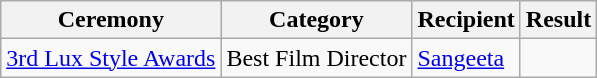<table class="wikitable style">
<tr>
<th>Ceremony</th>
<th>Category</th>
<th>Recipient</th>
<th>Result</th>
</tr>
<tr>
<td><a href='#'>3rd Lux Style Awards</a></td>
<td>Best Film Director</td>
<td><a href='#'>Sangeeta</a></td>
<td></td>
</tr>
</table>
